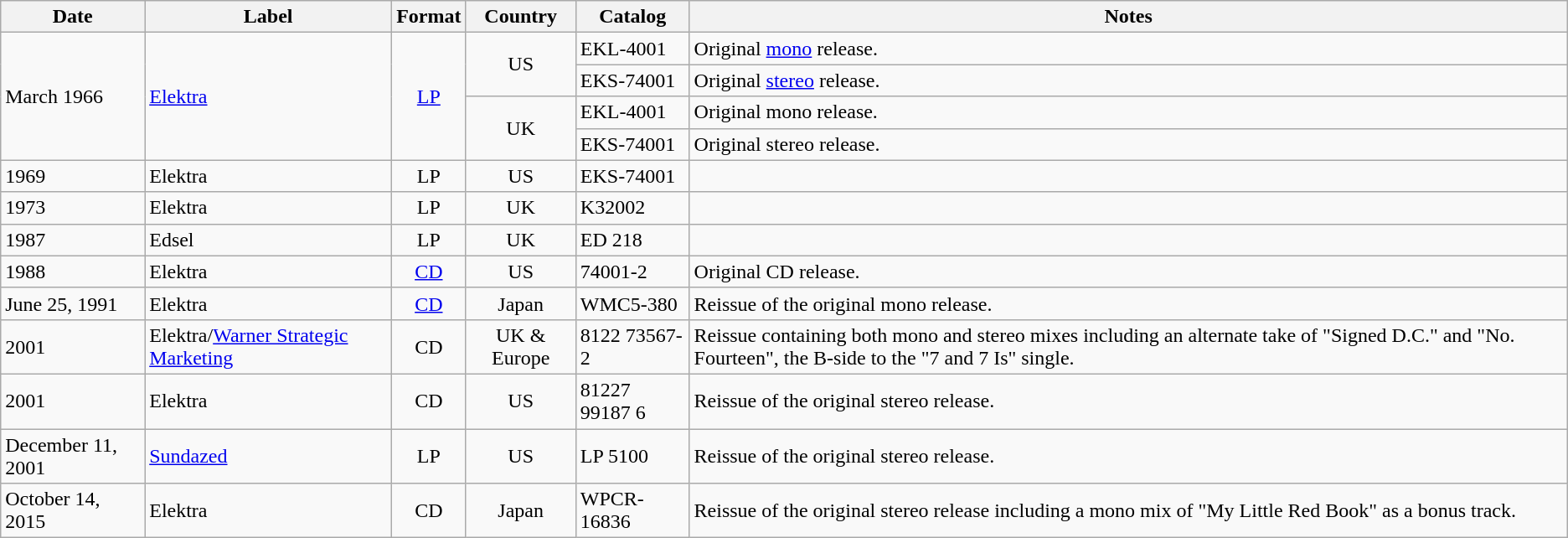<table class="wikitable">
<tr>
<th>Date</th>
<th>Label</th>
<th>Format</th>
<th>Country</th>
<th>Catalog</th>
<th>Notes</th>
</tr>
<tr>
<td rowspan="4">March 1966</td>
<td rowspan="4"><a href='#'>Elektra</a></td>
<td rowspan="4" align="center"><a href='#'>LP</a></td>
<td rowspan="2" align="center">US</td>
<td>EKL-4001</td>
<td>Original <a href='#'>mono</a> release.</td>
</tr>
<tr>
<td>EKS-74001</td>
<td>Original <a href='#'>stereo</a> release.</td>
</tr>
<tr>
<td rowspan="2" align="center">UK</td>
<td>EKL-4001</td>
<td>Original mono release.</td>
</tr>
<tr>
<td>EKS-74001</td>
<td>Original stereo release.</td>
</tr>
<tr>
<td>1969</td>
<td>Elektra</td>
<td align="center">LP</td>
<td align="center">US</td>
<td>EKS-74001</td>
<td></td>
</tr>
<tr>
<td>1973</td>
<td>Elektra</td>
<td align="center">LP</td>
<td align="center">UK</td>
<td>K32002</td>
<td></td>
</tr>
<tr>
<td>1987</td>
<td>Edsel</td>
<td align="center">LP</td>
<td align="center">UK</td>
<td>ED 218</td>
<td></td>
</tr>
<tr>
<td>1988</td>
<td>Elektra</td>
<td align="center"><a href='#'>CD</a></td>
<td align="center">US</td>
<td>74001-2</td>
<td>Original CD release.</td>
</tr>
<tr>
<td>June 25, 1991</td>
<td>Elektra</td>
<td align="center"><a href='#'>CD</a></td>
<td align="center">Japan</td>
<td>WMC5-380</td>
<td>Reissue of the original mono release.</td>
</tr>
<tr>
<td>2001</td>
<td>Elektra/<a href='#'>Warner Strategic Marketing</a></td>
<td align="center">CD</td>
<td align="center">UK & Europe</td>
<td>8122 73567-2</td>
<td>Reissue containing both mono and stereo mixes including an alternate take of "Signed D.C." and "No. Fourteen", the B-side to the "7 and 7 Is" single.</td>
</tr>
<tr>
<td>2001</td>
<td>Elektra</td>
<td align="center">CD</td>
<td align="center">US</td>
<td>81227 99187 6</td>
<td>Reissue of the original stereo release.</td>
</tr>
<tr>
<td>December 11, 2001</td>
<td><a href='#'>Sundazed</a></td>
<td align="center">LP</td>
<td align="center">US</td>
<td>LP 5100</td>
<td>Reissue of the original stereo release.</td>
</tr>
<tr>
<td>October 14, 2015</td>
<td>Elektra</td>
<td align="center">CD</td>
<td align="center">Japan</td>
<td>WPCR-16836</td>
<td>Reissue of the original stereo release including a mono mix of "My Little Red Book" as a bonus track.</td>
</tr>
</table>
